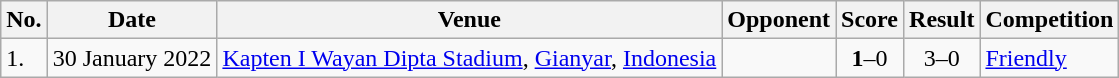<table class="wikitable">
<tr>
<th>No.</th>
<th>Date</th>
<th>Venue</th>
<th>Opponent</th>
<th>Score</th>
<th>Result</th>
<th>Competition</th>
</tr>
<tr>
<td>1.</td>
<td>30 January 2022</td>
<td><a href='#'>Kapten I Wayan Dipta Stadium</a>, <a href='#'>Gianyar</a>, <a href='#'>Indonesia</a></td>
<td></td>
<td align=center><strong>1</strong>–0</td>
<td align=center>3–0</td>
<td><a href='#'>Friendly</a></td>
</tr>
</table>
